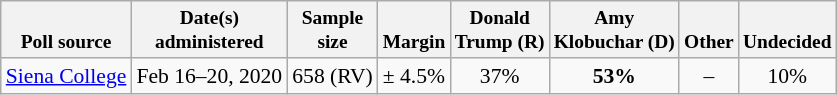<table class="wikitable" style="font-size:90%;text-align:center;">
<tr valign=bottom style="font-size:90%;">
<th>Poll source</th>
<th>Date(s)<br>administered</th>
<th>Sample<br>size</th>
<th>Margin<br></th>
<th>Donald<br>Trump (R)</th>
<th>Amy<br>Klobuchar (D)</th>
<th>Other</th>
<th>Undecided</th>
</tr>
<tr>
<td style="text-align:left;"><a href='#'>Siena College</a></td>
<td>Feb 16–20, 2020</td>
<td>658 (RV)</td>
<td>± 4.5%</td>
<td>37%</td>
<td><strong>53%</strong></td>
<td>–</td>
<td>10%</td>
</tr>
</table>
